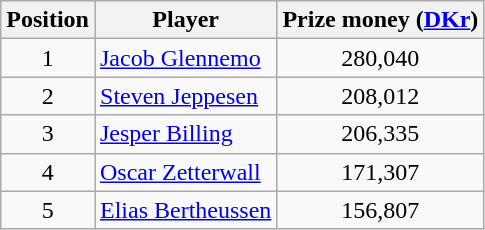<table class=wikitable>
<tr>
<th>Position</th>
<th>Player</th>
<th>Prize money (<a href='#'>DKr</a>)</th>
</tr>
<tr>
<td align=center>1</td>
<td> <a href='#'>Jacob Glennemo</a></td>
<td align=center>280,040</td>
</tr>
<tr>
<td align=center>2</td>
<td> <a href='#'>Steven Jeppesen</a></td>
<td align=center>208,012</td>
</tr>
<tr>
<td align=center>3</td>
<td> <a href='#'>Jesper Billing</a></td>
<td align=center>206,335</td>
</tr>
<tr>
<td align=center>4</td>
<td> <a href='#'>Oscar Zetterwall</a></td>
<td align=center>171,307</td>
</tr>
<tr>
<td align=center>5</td>
<td> <a href='#'>Elias Bertheussen</a></td>
<td align=center>156,807</td>
</tr>
</table>
